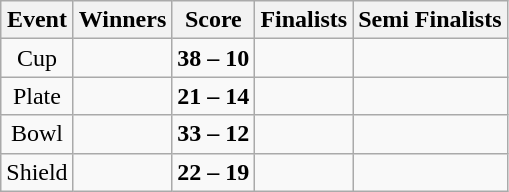<table class="wikitable" style="text-align: center">
<tr>
<th>Event</th>
<th>Winners</th>
<th>Score</th>
<th>Finalists</th>
<th>Semi Finalists</th>
</tr>
<tr>
<td>Cup</td>
<td align=left><strong></strong></td>
<td><strong>38 – 10</strong></td>
<td align=left></td>
<td align=left><br></td>
</tr>
<tr>
<td>Plate</td>
<td align=left><strong></strong></td>
<td><strong>21 – 14</strong></td>
<td align=left></td>
<td align=left><br></td>
</tr>
<tr>
<td>Bowl</td>
<td align=left><strong></strong></td>
<td><strong>33 – 12</strong></td>
<td align=left></td>
<td align=left><br></td>
</tr>
<tr>
<td>Shield</td>
<td align=left><strong></strong></td>
<td><strong>22 – 19</strong></td>
<td align=left></td>
<td align=left><br></td>
</tr>
</table>
